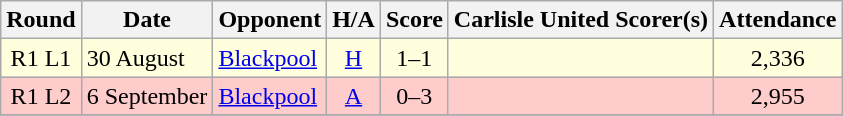<table class="wikitable" style="text-align:center">
<tr>
<th>Round</th>
<th>Date</th>
<th>Opponent</th>
<th>H/A</th>
<th>Score</th>
<th>Carlisle United Scorer(s)</th>
<th>Attendance</th>
</tr>
<tr bgcolor=#ffffdd>
<td>R1 L1</td>
<td align=left>30 August</td>
<td align=left><a href='#'>Blackpool</a></td>
<td><a href='#'>H</a></td>
<td>1–1</td>
<td align=left></td>
<td>2,336</td>
</tr>
<tr bgcolor=#FFCCCC>
<td>R1 L2</td>
<td align=left>6 September</td>
<td align=left><a href='#'>Blackpool</a></td>
<td><a href='#'>A</a></td>
<td>0–3</td>
<td align=left></td>
<td>2,955</td>
</tr>
<tr>
</tr>
</table>
